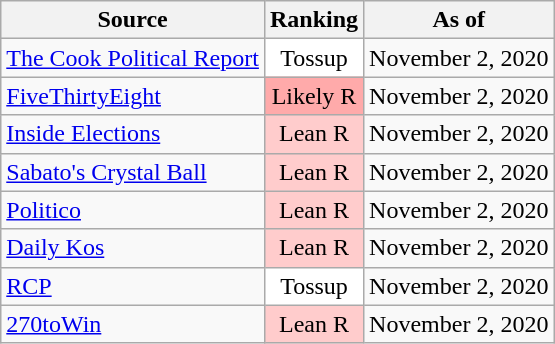<table class="wikitable" style="text-align:center">
<tr>
<th>Source</th>
<th>Ranking</th>
<th>As of</th>
</tr>
<tr>
<td align=left><a href='#'>The Cook Political Report</a></td>
<td style="background:#fff" data-sort-value=0>Tossup</td>
<td>November 2, 2020</td>
</tr>
<tr>
<td align=left><a href='#'>FiveThirtyEight</a></td>
<td style="background:#faa" data-sort-value=3>Likely R</td>
<td>November 2, 2020</td>
</tr>
<tr>
<td align=left><a href='#'>Inside Elections</a></td>
<td style="background:#fcc" data-sort-value=2>Lean R</td>
<td>November 2, 2020</td>
</tr>
<tr>
<td align=left><a href='#'>Sabato's Crystal Ball</a></td>
<td style="background:#fcc" data-sort-value=2>Lean R</td>
<td>November 2, 2020</td>
</tr>
<tr>
<td align=left><a href='#'>Politico</a></td>
<td style="background:#fcc" data-sort-value=2>Lean R</td>
<td>November 2, 2020</td>
</tr>
<tr>
<td align=left><a href='#'>Daily Kos</a></td>
<td style="background:#fcc" data-sort-value=2>Lean R</td>
<td>November 2, 2020</td>
</tr>
<tr>
<td align=left><a href='#'>RCP</a></td>
<td style="background:#fff" data-sort-value=0>Tossup</td>
<td>November 2, 2020</td>
</tr>
<tr>
<td align=left><a href='#'>270toWin</a></td>
<td style="background:#fcc" data-sort-value=2>Lean R</td>
<td>November 2, 2020</td>
</tr>
</table>
